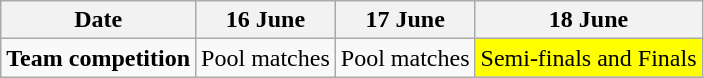<table class="wikitable" style="text-align:center">
<tr>
<th>Date</th>
<th>16 June</th>
<th>17 June</th>
<th>18 June</th>
</tr>
<tr>
<td align="left"><strong>Team competition</strong></td>
<td>Pool matches</td>
<td>Pool matches</td>
<td bgcolor="#FFFF00">Semi-finals and Finals</td>
</tr>
</table>
